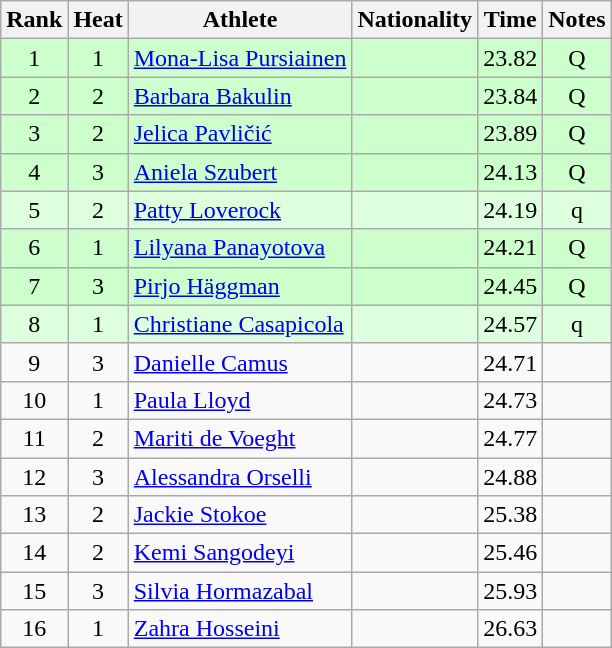<table class="wikitable sortable" style="text-align:center">
<tr>
<th>Rank</th>
<th>Heat</th>
<th>Athlete</th>
<th>Nationality</th>
<th>Time</th>
<th>Notes</th>
</tr>
<tr bgcolor=ccffcc>
<td>1</td>
<td>1</td>
<td align=left><a href='#'>Mona-Lisa Pursiainen</a></td>
<td align=left></td>
<td>23.82</td>
<td>Q</td>
</tr>
<tr bgcolor=ccffcc>
<td>2</td>
<td>2</td>
<td align=left><a href='#'>Barbara Bakulin</a></td>
<td align=left></td>
<td>23.84</td>
<td>Q</td>
</tr>
<tr bgcolor=ccffcc>
<td>3</td>
<td>2</td>
<td align=left><a href='#'>Jelica Pavličić</a></td>
<td align=left></td>
<td>23.89</td>
<td>Q</td>
</tr>
<tr bgcolor=ccffcc>
<td>4</td>
<td>3</td>
<td align=left><a href='#'>Aniela Szubert</a></td>
<td align=left></td>
<td>24.13</td>
<td>Q</td>
</tr>
<tr bgcolor=ddffdd>
<td>5</td>
<td>2</td>
<td align=left><a href='#'>Patty Loverock</a></td>
<td align=left></td>
<td>24.19</td>
<td>q</td>
</tr>
<tr bgcolor=ccffcc>
<td>6</td>
<td>1</td>
<td align=left><a href='#'>Lilyana Panayotova</a></td>
<td align=left></td>
<td>24.21</td>
<td>Q</td>
</tr>
<tr bgcolor=ccffcc>
<td>7</td>
<td>3</td>
<td align=left><a href='#'>Pirjo Häggman</a></td>
<td align=left></td>
<td>24.45</td>
<td>Q</td>
</tr>
<tr bgcolor=ddffdd>
<td>8</td>
<td>1</td>
<td align=left><a href='#'>Christiane Casapicola</a></td>
<td align=left></td>
<td>24.57</td>
<td>q</td>
</tr>
<tr>
<td>9</td>
<td>3</td>
<td align=left><a href='#'>Danielle Camus</a></td>
<td align=left></td>
<td>24.71</td>
<td></td>
</tr>
<tr>
<td>10</td>
<td>1</td>
<td align=left><a href='#'>Paula Lloyd</a></td>
<td align=left></td>
<td>24.73</td>
<td></td>
</tr>
<tr>
<td>11</td>
<td>2</td>
<td align=left><a href='#'>Mariti de Voeght</a></td>
<td align=left></td>
<td>24.77</td>
<td></td>
</tr>
<tr>
<td>12</td>
<td>3</td>
<td align=left><a href='#'>Alessandra Orselli</a></td>
<td align=left></td>
<td>24.88</td>
<td></td>
</tr>
<tr>
<td>13</td>
<td>2</td>
<td align=left><a href='#'>Jackie Stokoe</a></td>
<td align=left></td>
<td>25.38</td>
<td></td>
</tr>
<tr>
<td>14</td>
<td>2</td>
<td align=left><a href='#'>Kemi Sangodeyi</a></td>
<td align=left></td>
<td>25.46</td>
<td></td>
</tr>
<tr>
<td>15</td>
<td>3</td>
<td align=left><a href='#'>Silvia Hormazabal</a></td>
<td align=left></td>
<td>25.93</td>
<td></td>
</tr>
<tr>
<td>16</td>
<td>1</td>
<td align=left><a href='#'>Zahra Hosseini</a></td>
<td align=left></td>
<td>26.63</td>
<td></td>
</tr>
</table>
